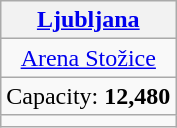<table class="wikitable" style="text-align:center;">
<tr>
<th><a href='#'>Ljubljana</a></th>
</tr>
<tr>
<td><a href='#'>Arena Stožice</a></td>
</tr>
<tr>
<td>Capacity: <strong>12,480</strong></td>
</tr>
<tr>
<td></td>
</tr>
</table>
